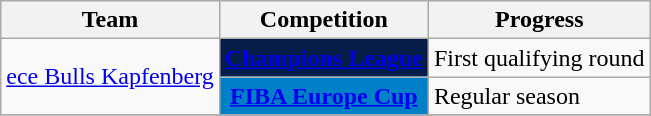<table class="wikitable sortable">
<tr>
<th>Team</th>
<th>Competition</th>
<th>Progress</th>
</tr>
<tr>
<td rowspan=2><a href='#'>ece Bulls Kapfenberg</a></td>
<td style="background-color:#071D49;color:#D0D3D4;text-align:center"><strong><a href='#'><span>Champions League</span></a></strong></td>
<td>First qualifying round</td>
</tr>
<tr>
<td style="background-color:#0080C8;color:white;text-align:center"><strong><a href='#'><span>FIBA Europe Cup</span></a></strong></td>
<td>Regular season</td>
</tr>
<tr>
</tr>
</table>
